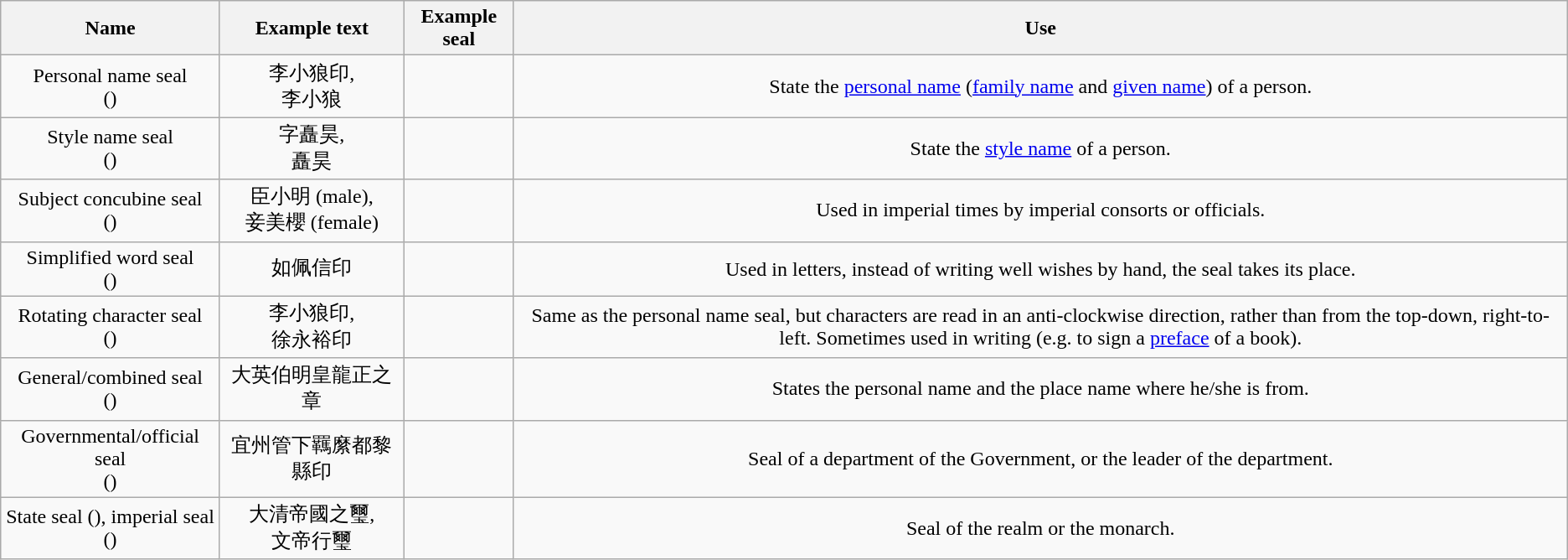<table class="wikitable" style="text-align:center;">
<tr>
<th style="min-width: 130px;">Name</th>
<th style="min-width: 100px;">Example text</th>
<th>Example seal</th>
<th>Use</th>
</tr>
<tr>
<td>Personal name seal<br>()</td>
<td>李小狼印,<br> 李小狼</td>
<td></td>
<td>State the <a href='#'>personal name</a> (<a href='#'>family name</a> and <a href='#'>given name</a>) of a person.</td>
</tr>
<tr>
<td>Style name seal<br>()</td>
<td>字矗昊,<br> 矗昊</td>
<td></td>
<td>State the <a href='#'>style name</a> of a person.</td>
</tr>
<tr>
<td>Subject concubine seal<br>()</td>
<td>臣小明 (male),<br> 妾美櫻 (female)</td>
<td></td>
<td>Used in imperial times by imperial consorts or officials.</td>
</tr>
<tr>
<td>Simplified word seal<br>()</td>
<td>如佩信印</td>
<td></td>
<td>Used in letters, instead of writing well wishes by hand, the seal takes its place.</td>
</tr>
<tr>
<td>Rotating character seal<br>()</td>
<td>李小狼印,<br> 徐永裕印</td>
<td></td>
<td>Same as the personal name seal, but characters are read in an anti-clockwise direction, rather than from the top-down, right-to-left. Sometimes used in writing (e.g. to sign a <a href='#'>preface</a> of a book).</td>
</tr>
<tr>
<td>General/combined seal<br>()</td>
<td>大英伯明皇龍正之章</td>
<td></td>
<td>States the personal name and the place name where he/she is from.</td>
</tr>
<tr>
<td>Governmental/official seal<br>()</td>
<td>宜州管下羈縻都黎縣印</td>
<td></td>
<td>Seal of a department of the Government, or the leader of the department.</td>
</tr>
<tr>
<td>State seal (), imperial seal ()</td>
<td>大清帝國之璽,<br> 文帝行璽</td>
<td></td>
<td>Seal of the realm or the monarch.</td>
</tr>
</table>
